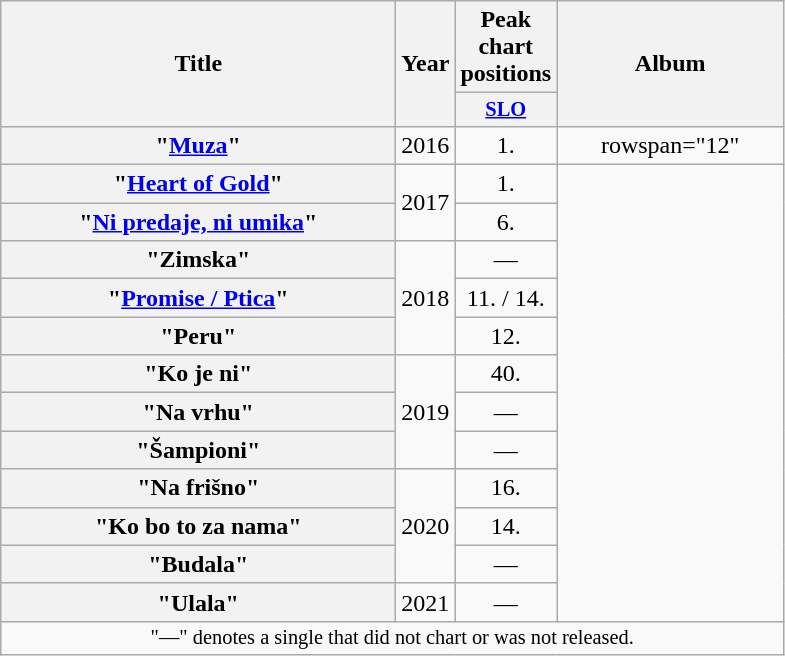<table class="wikitable plainrowheaders" style="text-align:center;">
<tr>
<th scope="col" rowspan="2" style="width:16em;">Title</th>
<th scope="col" rowspan="2" style="width:1em;">Year</th>
<th scope="col" colspan="1">Peak chart positions</th>
<th scope="col" rowspan="2" style="width:9em;">Album</th>
</tr>
<tr>
<th scope="col" style="width:3em; font-size:85%;"><a href='#'>SLO</a><br></th>
</tr>
<tr>
<th scope="row">"<a href='#'>Muza</a>"</th>
<td>2016</td>
<td>1.</td>
<td>rowspan="12" </td>
</tr>
<tr>
<th scope="row">"<a href='#'>Heart of Gold</a>"</th>
<td rowspan=2>2017</td>
<td>1.</td>
</tr>
<tr>
<th scope="row">"<a href='#'>Ni predaje, ni umika</a>"<br></th>
<td>6.</td>
</tr>
<tr>
<th scope="row">"Zimska"</th>
<td rowspan=3>2018</td>
<td>—</td>
</tr>
<tr>
<th scope="row">"<a href='#'>Promise / Ptica</a>"</th>
<td>11. / 14.</td>
</tr>
<tr>
<th scope="row">"Peru"</th>
<td>12.</td>
</tr>
<tr>
<th scope="row">"Ko je ni"</th>
<td rowspan=3>2019</td>
<td>40.</td>
</tr>
<tr>
<th scope="row">"Na vrhu"</th>
<td>—</td>
</tr>
<tr>
<th scope="row">"Šampioni"</th>
<td>—</td>
</tr>
<tr>
<th scope="row">"Na frišno"</th>
<td rowspan=3>2020</td>
<td>16.</td>
</tr>
<tr>
<th scope="row">"Ko bo to za nama"</th>
<td>14.</td>
</tr>
<tr>
<th scope="row">"Budala"</th>
<td>—</td>
</tr>
<tr>
<th scope="row">"Ulala"</th>
<td rowspan=1>2021</td>
<td>—</td>
</tr>
<tr>
<td style="text-align:center; font-size:85%;" colspan="12">"—" denotes a single that did not chart or was not released.</td>
</tr>
</table>
